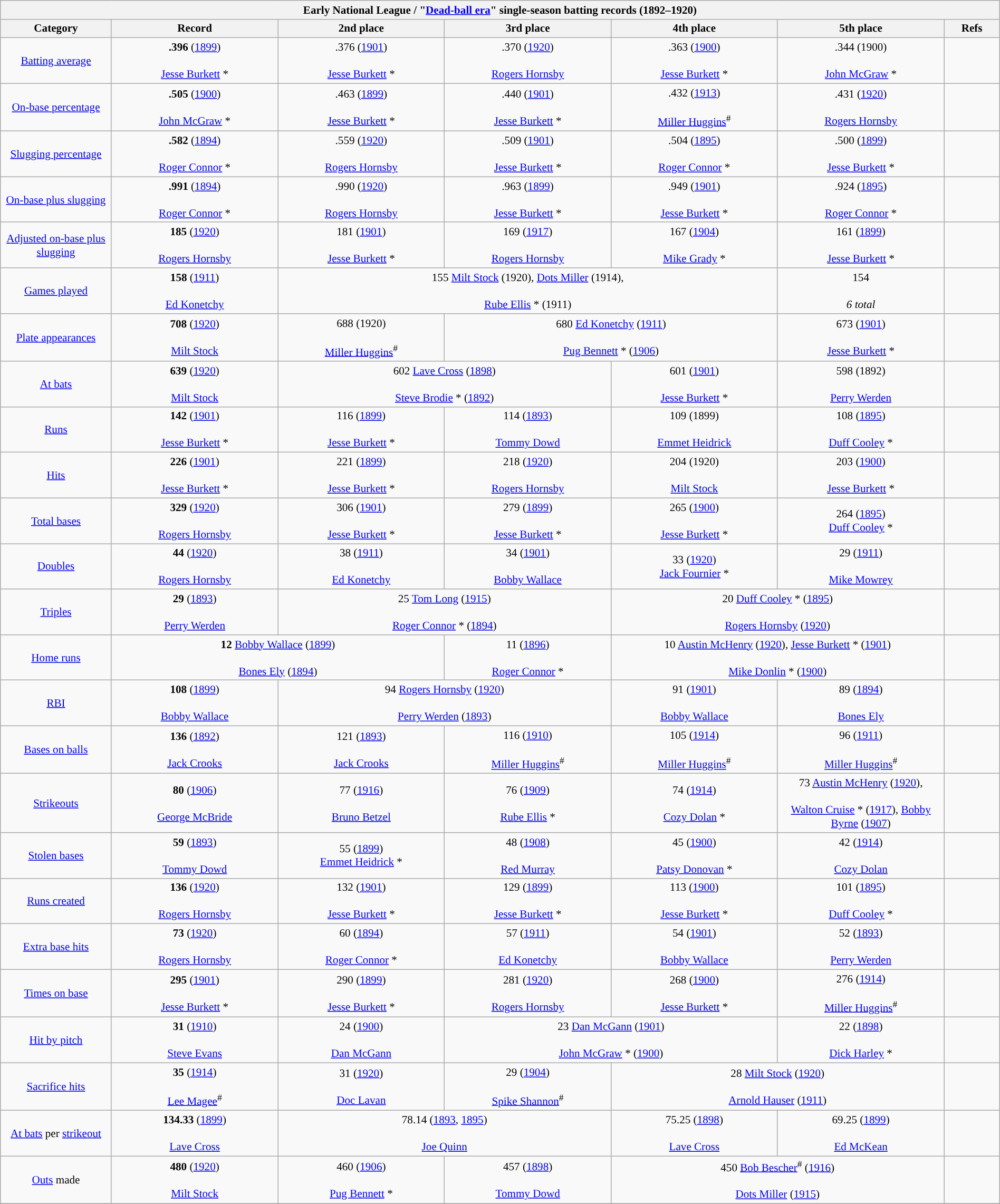<table class="wikitable" style="text-align:center; font-size:88%; width:100%">
<tr>
<th colspan=7>Early National League / "<a href='#'>Dead-ball era</a>" single-season batting records (1892–1920)</th>
</tr>
<tr>
<th scope="col" width=10%>Category</th>
<th scope="col" width=15%>Record</th>
<th scope="col" width=15%>2nd place</th>
<th scope="col" width=15%>3rd place</th>
<th scope="col" width=15%>4th place</th>
<th scope="col" width=15%>5th place</th>
<th scope="col" width=5%>Refs</th>
</tr>
<tr>
<td><a href='#'>Batting average</a></td>
<td><strong>.396</strong> (<a href='#'>1899</a>)<br><br><a href='#'>Jesse Burkett</a> *</td>
<td>.376 (<a href='#'>1901</a>)<br><br><a href='#'>Jesse Burkett</a> *</td>
<td>.370 (<a href='#'>1920</a>)<br><br><a href='#'>Rogers Hornsby</a></td>
<td>.363 (<a href='#'>1900</a>)<br><br><a href='#'>Jesse Burkett</a> *</td>
<td>.344 (1900)<br><br><a href='#'>John McGraw</a> *</td>
<td></td>
</tr>
<tr>
<td><a href='#'>On-base percentage</a></td>
<td><strong>.505</strong> (<a href='#'>1900</a>)<br><br><a href='#'>John McGraw</a> *</td>
<td>.463 (<a href='#'>1899</a>)<br><br><a href='#'>Jesse Burkett</a> *</td>
<td>.440 (<a href='#'>1901</a>)<br><br><a href='#'>Jesse Burkett</a> *</td>
<td>.432 (<a href='#'>1913</a>)<br><br><a href='#'>Miller Huggins</a><sup>#</sup></td>
<td>.431 (<a href='#'>1920</a>)<br><br><a href='#'>Rogers Hornsby</a></td>
<td></td>
</tr>
<tr>
<td><a href='#'>Slugging percentage</a></td>
<td><strong>.582</strong> (<a href='#'>1894</a>)<br><br><a href='#'>Roger Connor</a> *</td>
<td>.559 (<a href='#'>1920</a>)<br><br><a href='#'>Rogers Hornsby</a></td>
<td>.509 (<a href='#'>1901</a>)<br><br><a href='#'>Jesse Burkett</a> *</td>
<td>.504 (<a href='#'>1895</a>)<br><br><a href='#'>Roger Connor</a> *</td>
<td>.500 (<a href='#'>1899</a>)<br><br><a href='#'>Jesse Burkett</a> *</td>
<td></td>
</tr>
<tr>
<td><a href='#'>On-base plus slugging</a></td>
<td><strong>.991</strong> (<a href='#'>1894</a>)<br><br><a href='#'>Roger Connor</a> *</td>
<td>.990 (<a href='#'>1920</a>)<br><br><a href='#'>Rogers Hornsby</a></td>
<td>.963 (<a href='#'>1899</a>)<br><br><a href='#'>Jesse Burkett</a> *</td>
<td>.949 (<a href='#'>1901</a>)<br><br><a href='#'>Jesse Burkett</a> *</td>
<td>.924 (<a href='#'>1895</a>)<br><br><a href='#'>Roger Connor</a> *</td>
<td></td>
</tr>
<tr>
<td><a href='#'>Adjusted on-base plus slugging</a></td>
<td><strong>185</strong> (<a href='#'>1920</a>)<br><br><a href='#'>Rogers Hornsby</a></td>
<td>181 (<a href='#'>1901</a>)<br><br><a href='#'>Jesse Burkett</a> *</td>
<td>169 (<a href='#'>1917</a>)<br><br><a href='#'>Rogers Hornsby</a></td>
<td>167 (<a href='#'>1904</a>)<br><br><a href='#'>Mike Grady</a> *</td>
<td>161 (<a href='#'>1899</a>)<br><br><a href='#'>Jesse Burkett</a> *</td>
<td></td>
</tr>
<tr>
<td><a href='#'>Games played</a></td>
<td><strong>158</strong> (<a href='#'>1911</a>)<br><br><a href='#'>Ed Konetchy</a></td>
<td colspan="3" style="text-align: center;">155 <a href='#'>Milt Stock</a> (1920), <a href='#'>Dots Miller</a> (1914),<br><br><a href='#'>Rube Ellis</a> * (1911)</td>
<td>154<br><br><em>6 total</em></td>
<td></td>
</tr>
<tr>
<td><a href='#'>Plate appearances</a></td>
<td><strong>708</strong> (<a href='#'>1920</a>)<br><br><a href='#'>Milt Stock</a></td>
<td>688 (1920)<br><br><a href='#'>Miller Huggins</a><sup>#</sup></td>
<td colspan="2" style="text-align: center;">680 <a href='#'>Ed Konetchy</a> (<a href='#'>1911</a>)<br><br><a href='#'>Pug Bennett</a> * (<a href='#'>1906</a>)</td>
<td>673 (<a href='#'>1901</a>)<br><br><a href='#'>Jesse Burkett</a> *</td>
<td></td>
</tr>
<tr>
<td><a href='#'>At bats</a></td>
<td><strong>639</strong> (<a href='#'>1920</a>)<br><br><a href='#'>Milt Stock</a></td>
<td colspan="2" style="text-align: center;">602 <a href='#'>Lave Cross</a> (<a href='#'>1898</a>)<br><br><a href='#'>Steve Brodie</a> * (<a href='#'>1892</a>)</td>
<td>601 (<a href='#'>1901</a>)<br><br><a href='#'>Jesse Burkett</a> *</td>
<td>598 (1892)<br><br><a href='#'>Perry Werden</a></td>
<td></td>
</tr>
<tr>
<td><a href='#'>Runs</a></td>
<td><strong>142</strong> (<a href='#'>1901</a>)<br><br><a href='#'>Jesse Burkett</a> *</td>
<td>116 (<a href='#'>1899</a>)<br><br><a href='#'>Jesse Burkett</a> *</td>
<td>114 (<a href='#'>1893</a>)<br><br><a href='#'>Tommy Dowd</a></td>
<td>109 (1899)<br><br><a href='#'>Emmet Heidrick</a></td>
<td>108 (<a href='#'>1895</a>)<br><br><a href='#'>Duff Cooley</a> *</td>
<td></td>
</tr>
<tr>
<td><a href='#'>Hits</a></td>
<td><strong>226</strong> (<a href='#'>1901</a>)<br><br><a href='#'>Jesse Burkett</a> *</td>
<td>221 (<a href='#'>1899</a>)<br><br><a href='#'>Jesse Burkett</a> *</td>
<td>218 (<a href='#'>1920</a>)<br><br><a href='#'>Rogers Hornsby</a></td>
<td>204 (1920)<br><br><a href='#'>Milt Stock</a></td>
<td>203 (<a href='#'>1900</a>)<br><br><a href='#'>Jesse Burkett</a> *</td>
<td></td>
</tr>
<tr>
<td><a href='#'>Total bases</a></td>
<td><strong>329</strong> (<a href='#'>1920</a>)<br><br><a href='#'>Rogers Hornsby</a></td>
<td>306 (<a href='#'>1901</a>)<br><br><a href='#'>Jesse Burkett</a> *</td>
<td>279 (<a href='#'>1899</a>)<br><br><a href='#'>Jesse Burkett</a> *</td>
<td>265 (<a href='#'>1900</a>)<br><br><a href='#'>Jesse Burkett</a> *</td>
<td>264 (<a href='#'>1895</a>)<br><a href='#'>Duff Cooley</a> *</td>
<td></td>
</tr>
<tr>
<td><a href='#'>Doubles</a></td>
<td><strong>44</strong> (<a href='#'>1920</a>)<br><br><a href='#'>Rogers Hornsby</a></td>
<td>38 (<a href='#'>1911</a>)<br><br><a href='#'>Ed Konetchy</a></td>
<td>34 (<a href='#'>1901</a>)<br><br><a href='#'>Bobby Wallace</a></td>
<td>33 (<a href='#'>1920</a>)<br><a href='#'>Jack Fournier</a> *</td>
<td>29 (<a href='#'>1911</a>)<br><br><a href='#'>Mike Mowrey</a></td>
<td></td>
</tr>
<tr>
<td><a href='#'>Triples</a></td>
<td><strong>29</strong> (<a href='#'>1893</a>)<br><br><a href='#'>Perry Werden</a></td>
<td colspan="2" style="text-align: center;">25 <a href='#'>Tom Long</a> (<a href='#'>1915</a>)<br><br><a href='#'>Roger Connor</a> * (<a href='#'>1894</a>)</td>
<td colspan="2" style="text-align: center;">20 <a href='#'>Duff Cooley</a> * (<a href='#'>1895</a>)<br><br><a href='#'>Rogers Hornsby</a> (<a href='#'>1920</a>)</td>
<td></td>
</tr>
<tr>
<td><a href='#'>Home runs</a></td>
<td colspan="2" style="text-align: center;"><strong>12</strong> <a href='#'>Bobby Wallace</a> (<a href='#'>1899</a>)<br><br><a href='#'>Bones Ely</a> (<a href='#'>1894</a>)</td>
<td>11 (<a href='#'>1896</a>)<br><br><a href='#'>Roger Connor</a> *</td>
<td colspan="2" style="text-align: center;">10 <a href='#'>Austin McHenry</a> (<a href='#'>1920</a>), <a href='#'>Jesse Burkett</a> * (<a href='#'>1901</a>)<br><br><a href='#'>Mike Donlin</a> * (<a href='#'>1900</a>)</td>
<td></td>
</tr>
<tr>
<td><a href='#'>RBI</a></td>
<td><strong>108</strong> (<a href='#'>1899</a>)<br><br><a href='#'>Bobby Wallace</a></td>
<td colspan="2" style="text-align: center;">94 <a href='#'>Rogers Hornsby</a> (<a href='#'>1920</a>)<br><br><a href='#'>Perry Werden</a> (<a href='#'>1893</a>)</td>
<td>91 (<a href='#'>1901</a>)<br><br><a href='#'>Bobby Wallace</a></td>
<td>89 (<a href='#'>1894</a>)<br><br><a href='#'>Bones Ely</a></td>
<td></td>
</tr>
<tr>
<td><a href='#'>Bases on balls</a></td>
<td><strong>136</strong> (<a href='#'>1892</a>)<br><br><a href='#'>Jack Crooks</a></td>
<td>121 (<a href='#'>1893</a>)<br><br><a href='#'>Jack Crooks</a></td>
<td>116 (<a href='#'>1910</a>)<br><br><a href='#'>Miller Huggins</a><sup>#</sup></td>
<td>105 (<a href='#'>1914</a>)<br><br><a href='#'>Miller Huggins</a><sup>#</sup></td>
<td>96 (<a href='#'>1911</a>)<br><br><a href='#'>Miller Huggins</a><sup>#</sup></td>
<td></td>
</tr>
<tr>
<td><a href='#'>Strikeouts</a></td>
<td><strong>80</strong> (<a href='#'>1906</a>)<br><br><a href='#'>George McBride</a></td>
<td>77 (<a href='#'>1916</a>)<br><br><a href='#'>Bruno Betzel</a></td>
<td>76 (<a href='#'>1909</a>)<br><br><a href='#'>Rube Ellis</a> *</td>
<td>74 (<a href='#'>1914</a>)<br><br><a href='#'>Cozy Dolan</a> *</td>
<td>73 <a href='#'>Austin McHenry</a> (<a href='#'>1920</a>),<br><br><a href='#'>Walton Cruise</a> * (<a href='#'>1917</a>), <a href='#'>Bobby Byrne</a> (<a href='#'>1907</a>)</td>
<td></td>
</tr>
<tr>
<td><a href='#'>Stolen bases</a></td>
<td><strong>59</strong> (<a href='#'>1893</a>)<br><br><a href='#'>Tommy Dowd</a></td>
<td>55 (<a href='#'>1899</a>)<br><a href='#'>Emmet Heidrick</a> *</td>
<td>48 (<a href='#'>1908</a>)<br><br><a href='#'>Red Murray</a></td>
<td>45 (<a href='#'>1900</a>)<br><br><a href='#'>Patsy Donovan</a> *</td>
<td>42 (<a href='#'>1914</a>)<br><br><a href='#'>Cozy Dolan</a></td>
<td></td>
</tr>
<tr>
<td><a href='#'>Runs created</a></td>
<td><strong>136</strong> (<a href='#'>1920</a>)<br><br><a href='#'>Rogers Hornsby</a></td>
<td>132 (<a href='#'>1901</a>)<br><br><a href='#'>Jesse Burkett</a> *</td>
<td>129 (<a href='#'>1899</a>)<br><br><a href='#'>Jesse Burkett</a> *</td>
<td>113 (<a href='#'>1900</a>)<br><br><a href='#'>Jesse Burkett</a> *</td>
<td>101 (<a href='#'>1895</a>)<br><br><a href='#'>Duff Cooley</a> *</td>
<td></td>
</tr>
<tr>
<td><a href='#'>Extra base hits</a></td>
<td><strong>73</strong> (<a href='#'>1920</a>)<br><br><a href='#'>Rogers Hornsby</a></td>
<td>60 (<a href='#'>1894</a>)<br><br><a href='#'>Roger Connor</a> *</td>
<td>57 (<a href='#'>1911</a>)<br><br><a href='#'>Ed Konetchy</a></td>
<td>54 (<a href='#'>1901</a>)<br><br><a href='#'>Bobby Wallace</a></td>
<td>52 (<a href='#'>1893</a>)<br><br><a href='#'>Perry Werden</a></td>
<td></td>
</tr>
<tr>
<td><a href='#'>Times on base</a></td>
<td><strong>295</strong> (<a href='#'>1901</a>)<br><br><a href='#'>Jesse Burkett</a> *</td>
<td>290 (<a href='#'>1899</a>)<br><br><a href='#'>Jesse Burkett</a> *</td>
<td>281 (<a href='#'>1920</a>)<br><br><a href='#'>Rogers Hornsby</a></td>
<td>268 (<a href='#'>1900</a>)<br><br><a href='#'>Jesse Burkett</a> *</td>
<td>276 (<a href='#'>1914</a>)<br><br><a href='#'>Miller Huggins</a><sup>#</sup></td>
<td></td>
</tr>
<tr>
<td><a href='#'>Hit by pitch</a></td>
<td><strong>31</strong> (<a href='#'>1910</a>)<br><br><a href='#'>Steve Evans</a></td>
<td>24 (<a href='#'>1900</a>)<br><br><a href='#'>Dan McGann</a></td>
<td colspan="2" style="text-align: center;">23 <a href='#'>Dan McGann</a> (<a href='#'>1901</a>)<br><br><a href='#'>John McGraw</a> * (<a href='#'>1900</a>)</td>
<td>22 (<a href='#'>1898</a>)<br><br><a href='#'>Dick Harley</a> *</td>
<td></td>
</tr>
<tr>
<td><a href='#'>Sacrifice hits</a></td>
<td><strong>35</strong> (<a href='#'>1914</a>)<br><br><a href='#'>Lee Magee</a><sup>#</sup></td>
<td>31 (<a href='#'>1920</a>)<br><br><a href='#'>Doc Lavan</a></td>
<td>29 (<a href='#'>1904</a>)<br><br><a href='#'>Spike Shannon</a><sup>#</sup></td>
<td colspan="2" style="text-align: center;">28 <a href='#'>Milt Stock</a> (<a href='#'>1920</a>)<br><br><a href='#'>Arnold Hauser</a> (<a href='#'>1911</a>)</td>
<td></td>
</tr>
<tr>
<td><a href='#'>At bats</a> per <a href='#'>strikeout</a></td>
<td><strong>134.33</strong> (<a href='#'>1899</a>)<br><br><a href='#'>Lave Cross</a></td>
<td colspan="2" style="text-align: center;">78.14 (<a href='#'>1893</a>, <a href='#'>1895</a>)<br><br><a href='#'>Joe Quinn</a></td>
<td>75.25 (<a href='#'>1898</a>)<br><br><a href='#'>Lave Cross</a></td>
<td>69.25 (<a href='#'>1899</a>)<br><br><a href='#'>Ed McKean</a></td>
<td></td>
</tr>
<tr>
<td><a href='#'>Outs</a> made</td>
<td><strong>480</strong> (<a href='#'>1920</a>)<br><br><a href='#'>Milt Stock</a></td>
<td>460 (<a href='#'>1906</a>)<br><br><a href='#'>Pug Bennett</a> *</td>
<td>457 (<a href='#'>1898</a>)<br><br><a href='#'>Tommy Dowd</a></td>
<td colspan="2" style="text-align: center;">450 <a href='#'>Bob Bescher</a><sup>#</sup> (<a href='#'>1916</a>)<br><br><a href='#'>Dots Miller</a> (<a href='#'>1915</a>)</td>
<td></td>
</tr>
<tr>
</tr>
</table>
